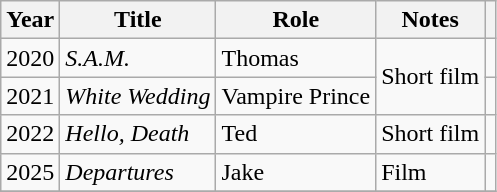<table class="wikitable sortable">
<tr>
<th>Year</th>
<th>Title</th>
<th>Role</th>
<th class="unsortable">Notes</th>
<th class="unsortable"></th>
</tr>
<tr>
<td>2020</td>
<td><em>S.A.M.</em></td>
<td>Thomas</td>
<td rowspan="2">Short film</td>
<td align="center"></td>
</tr>
<tr>
<td>2021</td>
<td><em>White Wedding</em></td>
<td>Vampire Prince</td>
<td align="center"></td>
</tr>
<tr>
<td>2022</td>
<td><em>Hello, Death</em></td>
<td>Ted</td>
<td>Short film</td>
<td align="center"></td>
</tr>
<tr>
<td>2025</td>
<td><em>Departures</em></td>
<td>Jake</td>
<td>Film</td>
<td align="center"></td>
</tr>
<tr>
</tr>
</table>
